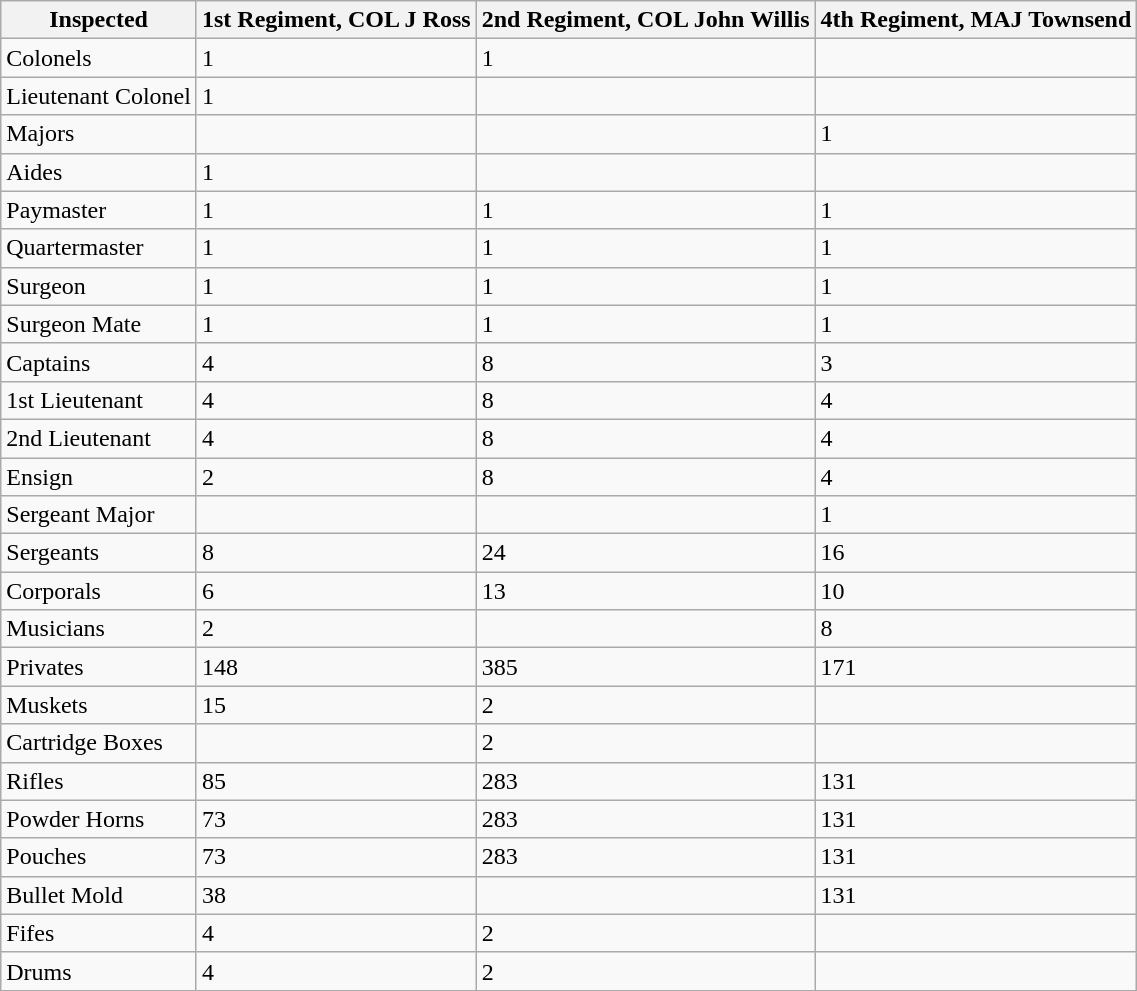<table class="wikitable">
<tr>
<th>Inspected</th>
<th>1st Regiment, COL J Ross</th>
<th>2nd Regiment, COL John Willis</th>
<th>4th Regiment, MAJ Townsend</th>
</tr>
<tr>
<td>Colonels</td>
<td>1</td>
<td>1</td>
<td></td>
</tr>
<tr>
<td>Lieutenant Colonel</td>
<td>1</td>
<td></td>
<td></td>
</tr>
<tr>
<td>Majors</td>
<td></td>
<td></td>
<td>1</td>
</tr>
<tr>
<td>Aides</td>
<td>1</td>
<td></td>
<td></td>
</tr>
<tr>
<td>Paymaster</td>
<td>1</td>
<td>1</td>
<td>1</td>
</tr>
<tr>
<td>Quartermaster</td>
<td>1</td>
<td>1</td>
<td>1</td>
</tr>
<tr>
<td>Surgeon</td>
<td>1</td>
<td>1</td>
<td>1</td>
</tr>
<tr>
<td>Surgeon Mate</td>
<td>1</td>
<td>1</td>
<td>1</td>
</tr>
<tr>
<td>Captains</td>
<td>4</td>
<td>8</td>
<td>3</td>
</tr>
<tr>
<td>1st Lieutenant</td>
<td>4</td>
<td>8</td>
<td>4</td>
</tr>
<tr>
<td>2nd Lieutenant</td>
<td>4</td>
<td>8</td>
<td>4</td>
</tr>
<tr>
<td>Ensign</td>
<td>2</td>
<td>8</td>
<td>4</td>
</tr>
<tr>
<td>Sergeant Major</td>
<td></td>
<td></td>
<td>1</td>
</tr>
<tr>
<td>Sergeants</td>
<td>8</td>
<td>24</td>
<td>16</td>
</tr>
<tr>
<td>Corporals</td>
<td>6</td>
<td>13</td>
<td>10</td>
</tr>
<tr>
<td>Musicians</td>
<td>2</td>
<td></td>
<td>8</td>
</tr>
<tr>
<td>Privates</td>
<td>148</td>
<td>385</td>
<td>171</td>
</tr>
<tr>
<td>Muskets</td>
<td>15</td>
<td>2</td>
<td></td>
</tr>
<tr>
<td>Cartridge Boxes</td>
<td></td>
<td>2</td>
<td></td>
</tr>
<tr>
<td>Rifles</td>
<td>85</td>
<td>283</td>
<td>131</td>
</tr>
<tr>
<td>Powder Horns</td>
<td>73</td>
<td>283</td>
<td>131</td>
</tr>
<tr>
<td>Pouches</td>
<td>73</td>
<td>283</td>
<td>131</td>
</tr>
<tr>
<td>Bullet Mold</td>
<td>38</td>
<td></td>
<td>131</td>
</tr>
<tr>
<td>Fifes</td>
<td>4</td>
<td>2</td>
<td></td>
</tr>
<tr>
<td>Drums</td>
<td>4</td>
<td>2</td>
<td></td>
</tr>
</table>
